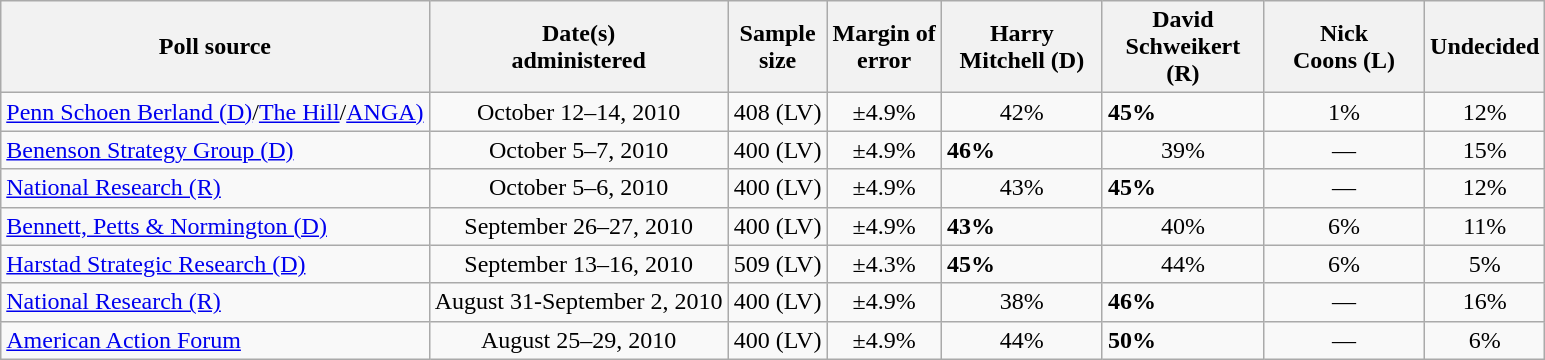<table class="wikitable">
<tr>
<th>Poll source</th>
<th>Date(s)<br>administered</th>
<th>Sample<br>size</th>
<th>Margin of <br>error</th>
<th style="width:100px;">Harry<br>Mitchell (D)</th>
<th style="width:100px;">David<br>Schweikert (R)</th>
<th style="width:100px;">Nick<br>Coons (L)</th>
<th>Undecided</th>
</tr>
<tr>
<td><a href='#'>Penn Schoen Berland (D)</a>/<a href='#'>The Hill</a>/<a href='#'>ANGA)</a></td>
<td align=center>October 12–14, 2010</td>
<td align=center>408 (LV)</td>
<td align=center>±4.9%</td>
<td align=center>42%</td>
<td><strong>45%</strong></td>
<td align=center>1%</td>
<td align=center>12%</td>
</tr>
<tr>
<td><a href='#'>Benenson Strategy Group (D)</a></td>
<td align=center>October 5–7, 2010</td>
<td align=center>400 (LV)</td>
<td align=center>±4.9%</td>
<td><strong>46%</strong></td>
<td align=center>39%</td>
<td align=center>—</td>
<td align=center>15%</td>
</tr>
<tr>
<td><a href='#'>National Research (R)</a></td>
<td align=center>October 5–6, 2010</td>
<td align=center>400 (LV)</td>
<td align=center>±4.9%</td>
<td align=center>43%</td>
<td><strong>45%</strong></td>
<td align=center>—</td>
<td align=center>12%</td>
</tr>
<tr>
<td><a href='#'>Bennett, Petts & Normington (D)</a></td>
<td align=center>September 26–27, 2010</td>
<td align=center>400 (LV)</td>
<td align=center>±4.9%</td>
<td><strong>43%</strong></td>
<td align=center>40%</td>
<td align=center>6%</td>
<td align=center>11%</td>
</tr>
<tr>
<td><a href='#'>Harstad Strategic Research (D)</a></td>
<td align=center>September 13–16, 2010</td>
<td align=center>509 (LV)</td>
<td align=center>±4.3%</td>
<td><strong>45%</strong></td>
<td align=center>44%</td>
<td align=center>6%</td>
<td align=center>5%</td>
</tr>
<tr>
<td><a href='#'>National Research (R)</a></td>
<td align=center>August 31-September 2, 2010</td>
<td align=center>400 (LV)</td>
<td align=center>±4.9%</td>
<td align=center>38%</td>
<td><strong>46%</strong></td>
<td align=center>—</td>
<td align=center>16%</td>
</tr>
<tr>
<td><a href='#'>American Action Forum</a></td>
<td align=center>August 25–29, 2010</td>
<td align=center>400 (LV)</td>
<td align=center>±4.9%</td>
<td align=center>44%</td>
<td><strong>50%</strong></td>
<td align=center>—</td>
<td align=center>6%</td>
</tr>
</table>
